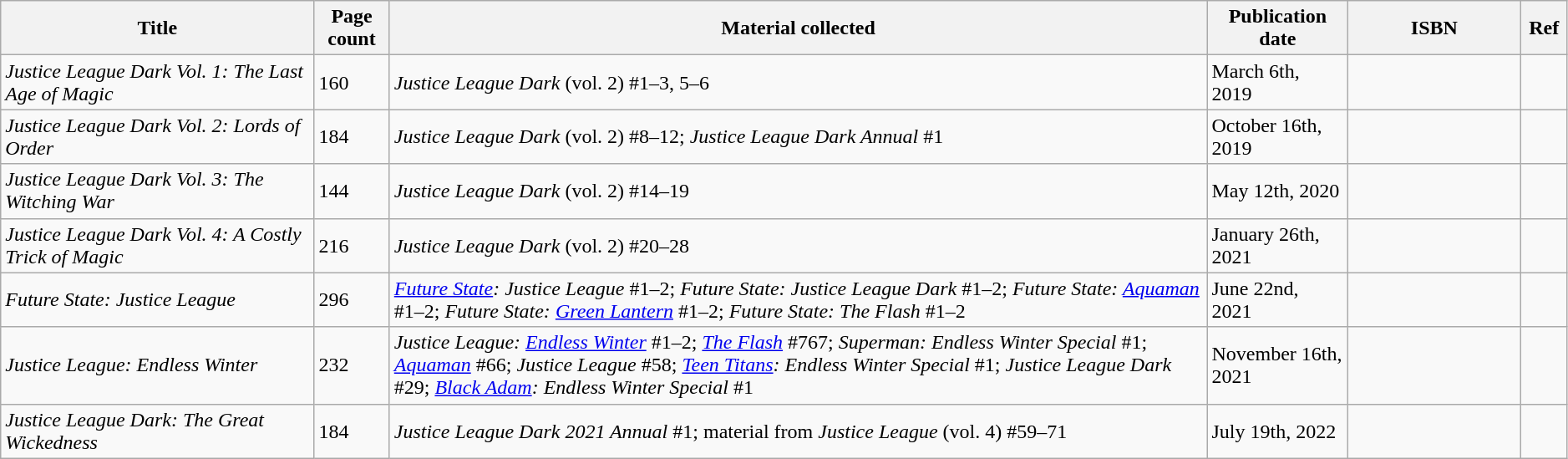<table class="wikitable collapsible collapsed sortable" width=99%>
<tr>
<th scope="col" width="20%">Title</th>
<th scope="col">Page count</th>
<th scope="col">Material collected</th>
<th scope="col" width="9%">Publication date</th>
<th scope="col" width="11%" class=unsortable>ISBN</th>
<th scope="col" width="3%" class=unsortable>Ref</th>
</tr>
<tr>
<td scope "row"><em>Justice League Dark Vol. 1: The Last Age of Magic</em></td>
<td>160</td>
<td><em>Justice League Dark</em> (vol. 2) #1–3, 5–6</td>
<td>March 6th, 2019</td>
<td></td>
<td></td>
</tr>
<tr>
<td scope "row"><em>Justice League Dark Vol. 2: Lords of Order</em></td>
<td>184</td>
<td><em>Justice League Dark</em> (vol. 2) #8–12; <em>Justice League Dark Annual</em> #1</td>
<td>October 16th, 2019</td>
<td></td>
<td></td>
</tr>
<tr>
<td scope "row"><em>Justice League Dark Vol. 3: The Witching War</em></td>
<td>144</td>
<td><em>Justice League Dark</em> (vol. 2) #14–19</td>
<td>May 12th, 2020</td>
<td></td>
<td></td>
</tr>
<tr>
<td scope "row"><em>Justice League Dark Vol. 4: A Costly Trick of Magic</em></td>
<td>216</td>
<td><em>Justice League Dark</em> (vol. 2) #20–28</td>
<td>January 26th, 2021</td>
<td></td>
<td></td>
</tr>
<tr>
<td scope "row"><em>Future State: Justice League</em></td>
<td>296</td>
<td><em><a href='#'>Future State</a>: Justice League</em> #1–2; <em>Future State: Justice League Dark</em> #1–2; <em>Future State: <a href='#'>Aquaman</a></em> #1–2; <em>Future State: <a href='#'>Green Lantern</a></em> #1–2; <em>Future State: The Flash</em> #1–2</td>
<td>June 22nd, 2021</td>
<td></td>
<td></td>
</tr>
<tr>
<td scope "row"><em>Justice League: Endless Winter</em></td>
<td>232</td>
<td><em>Justice League: <a href='#'>Endless Winter</a></em> #1–2; <em><a href='#'>The Flash</a></em> #767; <em>Superman: Endless Winter Special</em> #1; <em><a href='#'>Aquaman</a></em> #66; <em>Justice League</em> #58; <em><a href='#'>Teen Titans</a>: Endless Winter Special</em> #1; <em>Justice League Dark</em> #29; <em><a href='#'>Black Adam</a>: Endless Winter Special</em> #1</td>
<td>November 16th, 2021</td>
<td></td>
<td></td>
</tr>
<tr>
<td scope "row"><em>Justice League Dark: The Great Wickedness</em></td>
<td>184</td>
<td><em>Justice League Dark 2021 Annual</em> #1; material from <em>Justice League</em> (vol. 4) #59–71</td>
<td>July 19th, 2022</td>
<td></td>
<td></td>
</tr>
</table>
